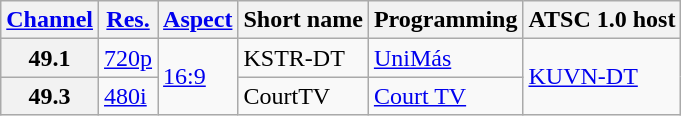<table class="wikitable">
<tr>
<th scope = "col"><a href='#'>Channel</a></th>
<th scope = "col"><a href='#'>Res.</a></th>
<th scope = "col"><a href='#'>Aspect</a></th>
<th scope = "col">Short name</th>
<th scope = "col">Programming</th>
<th scope = "col">ATSC 1.0 host</th>
</tr>
<tr>
<th scope = "row">49.1</th>
<td><a href='#'>720p</a></td>
<td rowspan="2"><a href='#'>16:9</a></td>
<td>KSTR-DT</td>
<td><a href='#'>UniMás</a></td>
<td rowspan="2"><a href='#'>KUVN-DT</a></td>
</tr>
<tr>
<th scope = "row">49.3</th>
<td><a href='#'>480i</a></td>
<td>CourtTV</td>
<td><a href='#'>Court TV</a></td>
</tr>
</table>
